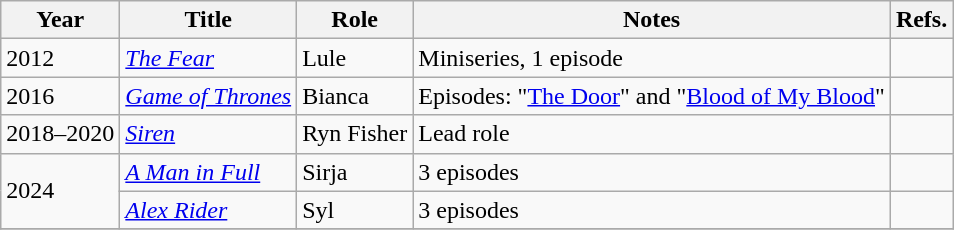<table class="wikitable sortable">
<tr>
<th>Year</th>
<th>Title</th>
<th>Role</th>
<th>Notes</th>
<th>Refs.</th>
</tr>
<tr>
<td>2012</td>
<td><em><a href='#'>The Fear</a></em></td>
<td>Lule</td>
<td>Miniseries, 1 episode</td>
<td align="center"></td>
</tr>
<tr>
<td>2016</td>
<td><em><a href='#'>Game of Thrones</a></em></td>
<td>Bianca</td>
<td>Episodes: "<a href='#'>The Door</a>" and "<a href='#'>Blood of My Blood</a>"</td>
<td align="center"></td>
</tr>
<tr>
<td>2018–2020</td>
<td><em><a href='#'>Siren</a></em></td>
<td>Ryn Fisher</td>
<td>Lead role</td>
<td align="center"></td>
</tr>
<tr>
<td rowspan="2">2024</td>
<td><em><a href='#'>A Man in Full</a></em></td>
<td>Sirja</td>
<td>3 episodes</td>
<td></td>
</tr>
<tr>
<td><em><a href='#'>Alex Rider</a></em></td>
<td>Syl</td>
<td>3 episodes</td>
<td></td>
</tr>
<tr>
</tr>
</table>
